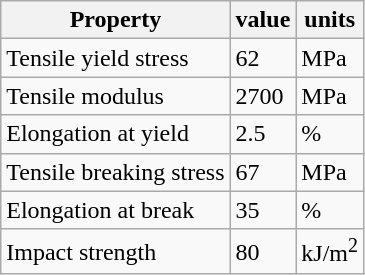<table class="wikitable">
<tr>
<th>Property</th>
<th>value</th>
<th>units</th>
</tr>
<tr>
<td>Tensile yield stress</td>
<td>62</td>
<td>MPa</td>
</tr>
<tr>
<td>Tensile modulus</td>
<td>2700</td>
<td>MPa</td>
</tr>
<tr>
<td>Elongation at yield</td>
<td>2.5</td>
<td>%</td>
</tr>
<tr>
<td>Tensile breaking stress</td>
<td>67</td>
<td>MPa</td>
</tr>
<tr>
<td>Elongation at break</td>
<td>35</td>
<td>%</td>
</tr>
<tr>
<td>Impact strength</td>
<td>80</td>
<td>kJ/m<sup>2</sup></td>
</tr>
</table>
